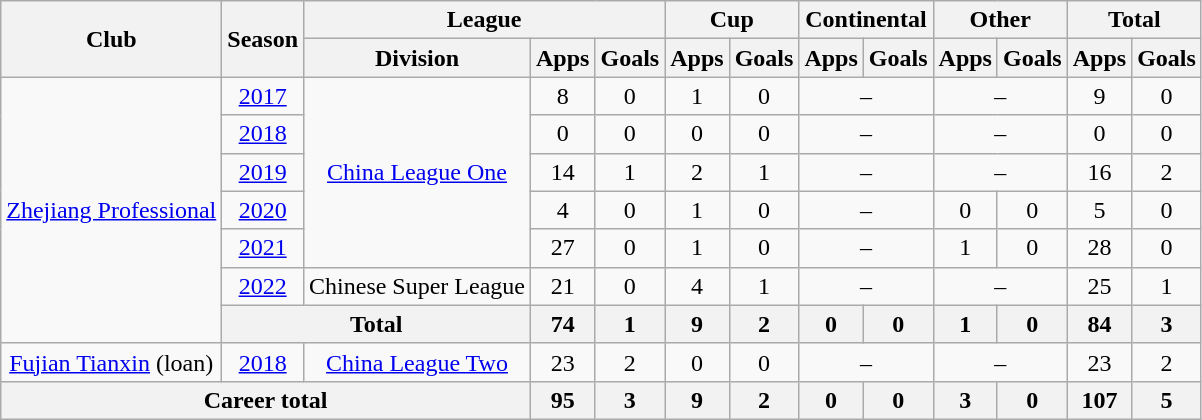<table class="wikitable" style="text-align: center">
<tr>
<th rowspan="2">Club</th>
<th rowspan="2">Season</th>
<th colspan="3">League</th>
<th colspan="2">Cup</th>
<th colspan="2">Continental</th>
<th colspan="2">Other</th>
<th colspan="2">Total</th>
</tr>
<tr>
<th>Division</th>
<th>Apps</th>
<th>Goals</th>
<th>Apps</th>
<th>Goals</th>
<th>Apps</th>
<th>Goals</th>
<th>Apps</th>
<th>Goals</th>
<th>Apps</th>
<th>Goals</th>
</tr>
<tr>
<td rowspan="7"><a href='#'>Zhejiang Professional</a></td>
<td><a href='#'>2017</a></td>
<td rowspan="5"><a href='#'>China League One</a></td>
<td>8</td>
<td>0</td>
<td>1</td>
<td>0</td>
<td colspan="2">–</td>
<td colspan="2">–</td>
<td>9</td>
<td>0</td>
</tr>
<tr>
<td><a href='#'>2018</a></td>
<td>0</td>
<td>0</td>
<td>0</td>
<td>0</td>
<td colspan="2">–</td>
<td colspan="2">–</td>
<td>0</td>
<td>0</td>
</tr>
<tr>
<td><a href='#'>2019</a></td>
<td>14</td>
<td>1</td>
<td>2</td>
<td>1</td>
<td colspan="2">–</td>
<td colspan="2">–</td>
<td>16</td>
<td>2</td>
</tr>
<tr>
<td><a href='#'>2020</a></td>
<td>4</td>
<td>0</td>
<td>1</td>
<td>0</td>
<td colspan="2">–</td>
<td>0</td>
<td>0</td>
<td>5</td>
<td>0</td>
</tr>
<tr>
<td><a href='#'>2021</a></td>
<td>27</td>
<td>0</td>
<td>1</td>
<td>0</td>
<td colspan="2">–</td>
<td>1</td>
<td>0</td>
<td>28</td>
<td>0</td>
</tr>
<tr>
<td><a href='#'>2022</a></td>
<td>Chinese Super League</td>
<td>21</td>
<td>0</td>
<td>4</td>
<td>1</td>
<td colspan="2">–</td>
<td colspan="2">–</td>
<td>25</td>
<td>1</td>
</tr>
<tr>
<th colspan=2>Total</th>
<th>74</th>
<th>1</th>
<th>9</th>
<th>2</th>
<th>0</th>
<th>0</th>
<th>1</th>
<th>0</th>
<th>84</th>
<th>3</th>
</tr>
<tr>
<td><a href='#'>Fujian Tianxin</a> (loan)</td>
<td><a href='#'>2018</a></td>
<td><a href='#'>China League Two</a></td>
<td>23</td>
<td>2</td>
<td>0</td>
<td>0</td>
<td colspan="2">–</td>
<td colspan="2">–</td>
<td>23</td>
<td>2</td>
</tr>
<tr>
<th colspan=3>Career total</th>
<th>95</th>
<th>3</th>
<th>9</th>
<th>2</th>
<th>0</th>
<th>0</th>
<th>3</th>
<th>0</th>
<th>107</th>
<th>5</th>
</tr>
</table>
